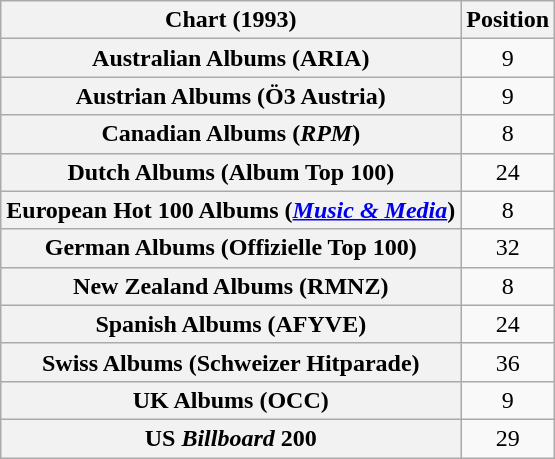<table class="wikitable plainrowheaders" style="text-align:center;">
<tr>
<th>Chart (1993)</th>
<th>Position</th>
</tr>
<tr>
<th scope="row">Australian Albums (ARIA)</th>
<td>9</td>
</tr>
<tr>
<th scope="row">Austrian Albums (Ö3 Austria)</th>
<td>9</td>
</tr>
<tr>
<th scope="row">Canadian Albums (<em>RPM</em>)</th>
<td>8</td>
</tr>
<tr>
<th scope="row">Dutch Albums (Album Top 100)</th>
<td>24</td>
</tr>
<tr>
<th scope="row">European Hot 100 Albums (<em><a href='#'>Music & Media</a></em>)</th>
<td>8</td>
</tr>
<tr>
<th scope="row">German Albums (Offizielle Top 100)</th>
<td>32</td>
</tr>
<tr>
<th scope="row">New Zealand Albums (RMNZ)</th>
<td>8</td>
</tr>
<tr>
<th scope="row">Spanish Albums (AFYVE)</th>
<td>24</td>
</tr>
<tr>
<th scope="row">Swiss Albums (Schweizer Hitparade)</th>
<td>36</td>
</tr>
<tr>
<th scope="row">UK Albums (OCC)</th>
<td>9</td>
</tr>
<tr>
<th scope="row">US <em>Billboard</em> 200</th>
<td>29</td>
</tr>
</table>
